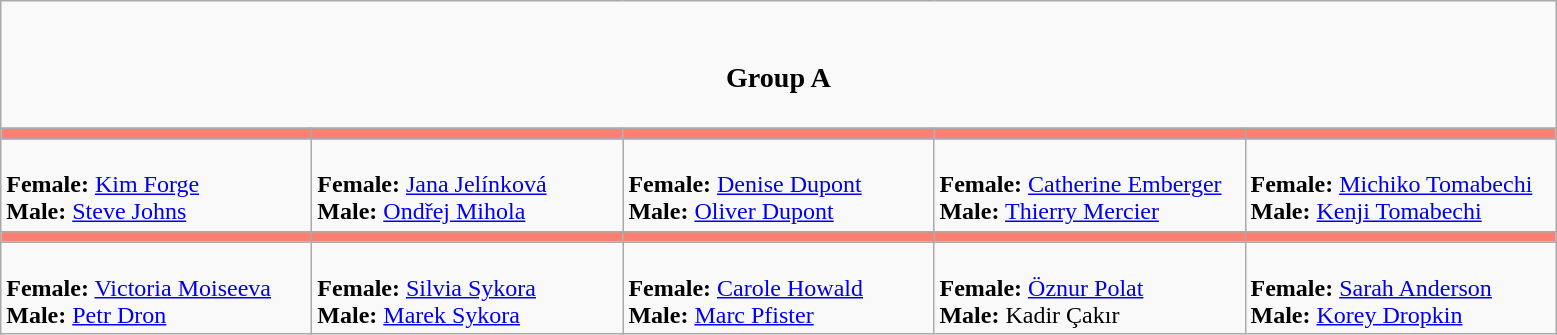<table class="wikitable">
<tr>
<td align=center colspan="5"><br><h3>Group A</h3></td>
</tr>
<tr>
<th style="background: #FA8072;" width=200></th>
<th style="background: #FA8072;" width=200></th>
<th style="background: #FA8072;" width=200></th>
<th style="background: #FA8072;" width=200></th>
<th style="background: #FA8072;" width=200></th>
</tr>
<tr>
<td><br><strong>Female:</strong> <a href='#'>Kim Forge</a><br>
<strong>Male:</strong> <a href='#'>Steve Johns</a></td>
<td><br><strong>Female:</strong> <a href='#'>Jana Jelínková</a><br>
<strong>Male:</strong> <a href='#'>Ondřej Mihola</a></td>
<td><br><strong>Female:</strong> <a href='#'>Denise Dupont</a><br>
<strong>Male:</strong> <a href='#'>Oliver Dupont</a></td>
<td><br><strong>Female:</strong> <a href='#'>Catherine Emberger</a><br>
<strong>Male:</strong> <a href='#'>Thierry Mercier</a></td>
<td><br><strong>Female:</strong> <a href='#'>Michiko Tomabechi</a><br>
<strong>Male:</strong> <a href='#'>Kenji Tomabechi</a></td>
</tr>
<tr>
<th style="background: #FA8072;" width=200></th>
<th style="background: #FA8072;" width=200></th>
<th style="background: #FA8072;" width=200></th>
<th style="background: #FA8072;" width=200></th>
<th style="background: #FA8072;" width=200></th>
</tr>
<tr>
<td><br><strong>Female:</strong> <a href='#'>Victoria Moiseeva</a><br>
<strong>Male:</strong> <a href='#'>Petr Dron</a></td>
<td><br><strong>Female:</strong> <a href='#'>Silvia Sykora</a><br>
<strong>Male:</strong> <a href='#'>Marek Sykora</a></td>
<td><br><strong>Female:</strong> <a href='#'>Carole Howald</a><br>
<strong>Male:</strong> <a href='#'>Marc Pfister</a></td>
<td><br><strong>Female:</strong> <a href='#'>Öznur Polat</a><br>
<strong>Male:</strong> Kadir Çakır</td>
<td><br><strong>Female:</strong> <a href='#'>Sarah Anderson</a><br>
<strong>Male:</strong> <a href='#'>Korey Dropkin</a></td>
</tr>
</table>
